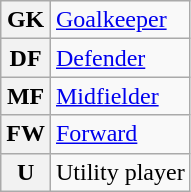<table class="wikitable">
<tr>
<th>GK</th>
<td><a href='#'>Goalkeeper</a></td>
</tr>
<tr>
<th>DF</th>
<td><a href='#'>Defender</a></td>
</tr>
<tr>
<th>MF</th>
<td><a href='#'>Midfielder</a></td>
</tr>
<tr>
<th>FW</th>
<td><a href='#'>Forward</a></td>
</tr>
<tr>
<th>U</th>
<td>Utility player</td>
</tr>
</table>
